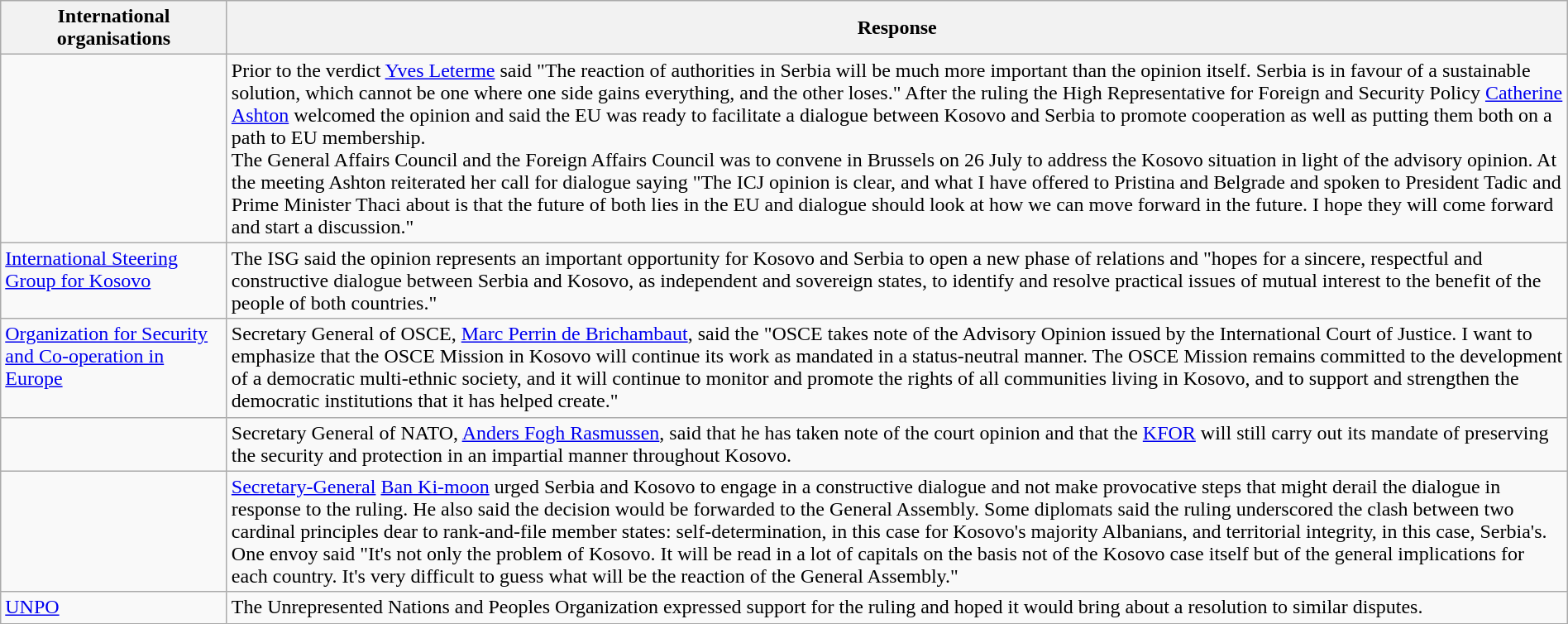<table class="wikitable" style="margin:auto; width:100%;">
<tr>
<th style="width:175px;">International organisations</th>
<th>Response</th>
</tr>
<tr valign="top">
<td></td>
<td>Prior to the verdict <a href='#'>Yves Leterme</a> said "The reaction of authorities in Serbia will be much more important than the opinion itself. Serbia is in favour of a sustainable solution, which cannot be one where one side gains everything, and the other loses." After the ruling the High Representative for Foreign and Security Policy <a href='#'>Catherine Ashton</a> welcomed the opinion and said the EU was ready to facilitate a dialogue between Kosovo and Serbia to promote cooperation as well as putting them both on a path to EU membership.<br>The General Affairs Council and the Foreign Affairs Council was to convene in Brussels on 26 July to address the Kosovo situation in light of the advisory opinion. At the meeting Ashton reiterated her call for dialogue saying "The ICJ opinion is clear, and what I have offered to Pristina and Belgrade and spoken to President Tadic and Prime Minister Thaci about is that the future of both lies in the EU and dialogue should look at how we can move forward in the future. I hope they will come forward and start a discussion."</td>
</tr>
<tr valign="top">
<td><a href='#'>International Steering Group for Kosovo</a></td>
<td>The ISG said the opinion represents an important opportunity for Kosovo and Serbia to open a new phase of relations and "hopes for a sincere, respectful and constructive dialogue between Serbia and Kosovo, as independent and sovereign states, to identify and resolve practical issues of mutual interest to the benefit of the people of both countries."</td>
</tr>
<tr valign="top">
<td><a href='#'>Organization for Security and Co-operation in Europe</a></td>
<td>Secretary General of OSCE, <a href='#'>Marc Perrin de Brichambaut</a>, said the "OSCE takes note of the Advisory Opinion issued by the International Court of Justice. I want to emphasize that the OSCE Mission in Kosovo will continue its work as mandated in a status-neutral manner. The OSCE Mission remains committed to the development of a democratic multi-ethnic society, and it will continue to monitor and promote the rights of all communities living in Kosovo, and to support and strengthen the democratic institutions that it has helped create."</td>
</tr>
<tr valign="top">
<td></td>
<td>Secretary General of NATO, <a href='#'>Anders Fogh Rasmussen</a>, said that he has taken note of the court opinion and that the <a href='#'>KFOR</a> will still carry out its mandate of preserving the security and protection in an impartial manner throughout Kosovo.</td>
</tr>
<tr valign="top">
<td></td>
<td><a href='#'>Secretary-General</a> <a href='#'>Ban Ki-moon</a> urged Serbia and Kosovo to engage in a constructive dialogue and not make provocative steps that might derail the dialogue in response to the ruling. He also said the decision would be forwarded to the General Assembly. Some diplomats said the ruling underscored the clash between two cardinal principles dear to rank-and-file member states: self-determination, in this case for Kosovo's majority Albanians, and territorial integrity, in this case, Serbia's. One envoy said "It's not only the problem of Kosovo. It will be read in a lot of capitals on the basis not of the Kosovo case itself but of the general implications for each country. It's very difficult to guess what will be the reaction of the General Assembly."</td>
</tr>
<tr valign="top">
<td><a href='#'>UNPO</a></td>
<td>The Unrepresented Nations and Peoples Organization expressed support for the ruling and hoped it would bring about a resolution to similar disputes.</td>
</tr>
</table>
